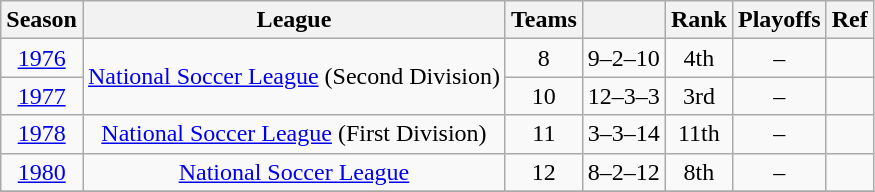<table class="wikitable" style="text-align: center;">
<tr>
<th>Season</th>
<th>League</th>
<th>Teams</th>
<th></th>
<th>Rank</th>
<th>Playoffs</th>
<th>Ref</th>
</tr>
<tr>
<td><a href='#'>1976</a></td>
<td rowspan="2"><a href='#'>National Soccer League</a> (Second Division)</td>
<td>8</td>
<td>9–2–10</td>
<td>4th</td>
<td>–</td>
<td></td>
</tr>
<tr>
<td><a href='#'>1977</a></td>
<td>10</td>
<td>12–3–3</td>
<td>3rd</td>
<td>–</td>
<td></td>
</tr>
<tr>
<td><a href='#'>1978</a></td>
<td><a href='#'>National Soccer League</a> (First Division)</td>
<td>11</td>
<td>3–3–14</td>
<td>11th</td>
<td>–</td>
<td></td>
</tr>
<tr>
<td><a href='#'>1980</a></td>
<td><a href='#'>National Soccer League</a></td>
<td>12</td>
<td>8–2–12</td>
<td>8th</td>
<td>–</td>
<td></td>
</tr>
<tr>
</tr>
</table>
